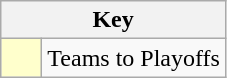<table class="wikitable" style="text-align: center;">
<tr>
<th colspan=2>Key</th>
</tr>
<tr>
<td style="background:#ffffcc; width:20px;"></td>
<td align=left>Teams to Playoffs</td>
</tr>
</table>
